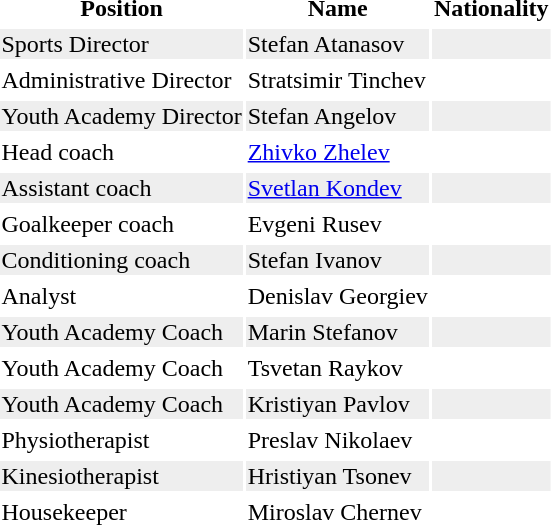<table class="toccolours">
<tr>
<th bgcolor=>Position</th>
<th bgcolor=>Name</th>
<th bgcolor=>Nationality</th>
</tr>
<tr>
</tr>
<tr style="background:#eee;">
<td>Sports Director</td>
<td>Stefan Atanasov</td>
<td></td>
</tr>
<tr>
</tr>
<tr style="background:#ee;">
<td>Administrative Director</td>
<td>Stratsimir Tinchev</td>
<td></td>
</tr>
<tr>
</tr>
<tr style="background:#eee;">
<td>Youth Academy Director</td>
<td>Stefan Angelov</td>
<td></td>
</tr>
<tr>
</tr>
<tr style="background:#ee;">
<td>Head coach</td>
<td><a href='#'>Zhivko Zhelev</a></td>
<td></td>
</tr>
<tr>
</tr>
<tr style="background:#eee;">
<td>Assistant coach</td>
<td><a href='#'>Svetlan Kondev</a></td>
<td></td>
</tr>
<tr>
</tr>
<tr style="background:#ee;">
<td>Goalkeeper coach</td>
<td>Evgeni Rusev</td>
<td></td>
</tr>
<tr>
</tr>
<tr style="background:#eee;">
<td>Conditioning coach</td>
<td>Stefan Ivanov</td>
<td></td>
</tr>
<tr>
</tr>
<tr style="background:#ee;">
<td>Analyst</td>
<td>Denislav Georgiev</td>
<td></td>
</tr>
<tr>
</tr>
<tr style="background:#eee;">
<td>Youth Academy Coach</td>
<td>Marin Stefanov</td>
<td></td>
</tr>
<tr>
</tr>
<tr style="background:#ee;">
<td>Youth Academy Coach</td>
<td>Tsvetan Raykov</td>
<td></td>
</tr>
<tr>
</tr>
<tr style="background:#eee;">
<td>Youth Academy Coach</td>
<td>Kristiyan Pavlov</td>
<td></td>
</tr>
<tr>
</tr>
<tr style="background:#ee;">
<td>Physiotherapist</td>
<td>Preslav Nikolaev</td>
<td></td>
</tr>
<tr>
</tr>
<tr style="background:#eee;">
<td>Kinesiotherapist</td>
<td>Hristiyan Tsonev</td>
<td></td>
</tr>
<tr>
</tr>
<tr style="background:#ee;">
<td>Housekeeper</td>
<td>Miroslav Chernev</td>
<td></td>
</tr>
</table>
